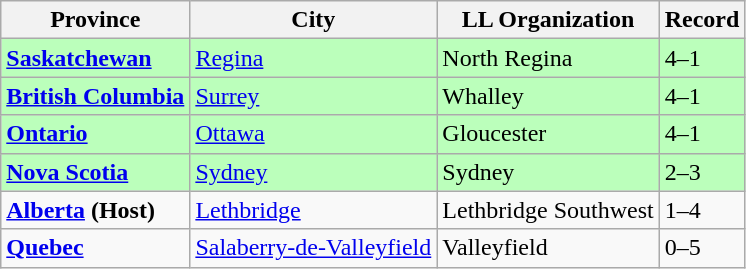<table class="wikitable">
<tr>
<th>Province</th>
<th>City</th>
<th>LL Organization</th>
<th>Record</th>
</tr>
<tr bgcolor=#bbffbb>
<td><strong> <a href='#'>Saskatchewan</a></strong></td>
<td><a href='#'>Regina</a></td>
<td>North Regina</td>
<td>4–1</td>
</tr>
<tr bgcolor=#bbffbb>
<td><strong> <a href='#'>British Columbia</a></strong></td>
<td><a href='#'>Surrey</a></td>
<td>Whalley</td>
<td>4–1</td>
</tr>
<tr bgcolor=#bbffbb>
<td><strong> <a href='#'>Ontario</a></strong></td>
<td><a href='#'>Ottawa</a></td>
<td>Gloucester</td>
<td>4–1</td>
</tr>
<tr bgcolor=#bbffbb>
<td><strong> <a href='#'>Nova Scotia</a></strong></td>
<td><a href='#'>Sydney</a></td>
<td>Sydney</td>
<td>2–3</td>
</tr>
<tr>
<td><strong> <a href='#'>Alberta</a> (Host)</strong></td>
<td><a href='#'>Lethbridge</a></td>
<td>Lethbridge Southwest</td>
<td>1–4</td>
</tr>
<tr>
<td><strong> <a href='#'>Quebec</a></strong></td>
<td><a href='#'>Salaberry-de-Valleyfield</a></td>
<td>Valleyfield</td>
<td>0–5</td>
</tr>
</table>
